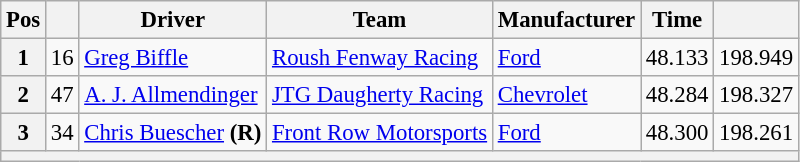<table class="wikitable" style="font-size:95%">
<tr>
<th>Pos</th>
<th></th>
<th>Driver</th>
<th>Team</th>
<th>Manufacturer</th>
<th>Time</th>
<th></th>
</tr>
<tr>
<th>1</th>
<td>16</td>
<td><a href='#'>Greg Biffle</a></td>
<td><a href='#'>Roush Fenway Racing</a></td>
<td><a href='#'>Ford</a></td>
<td>48.133</td>
<td>198.949</td>
</tr>
<tr>
<th>2</th>
<td>47</td>
<td><a href='#'>A. J. Allmendinger</a></td>
<td><a href='#'>JTG Daugherty Racing</a></td>
<td><a href='#'>Chevrolet</a></td>
<td>48.284</td>
<td>198.327</td>
</tr>
<tr>
<th>3</th>
<td>34</td>
<td><a href='#'>Chris Buescher</a> <strong>(R)</strong></td>
<td><a href='#'>Front Row Motorsports</a></td>
<td><a href='#'>Ford</a></td>
<td>48.300</td>
<td>198.261</td>
</tr>
<tr>
<th colspan="7"></th>
</tr>
</table>
